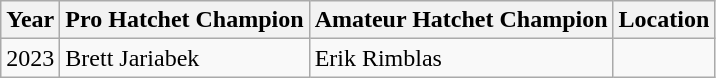<table class="wikitable">
<tr>
<th>Year</th>
<th>Pro Hatchet Champion</th>
<th>Amateur Hatchet Champion</th>
<th>Location</th>
</tr>
<tr>
<td>2023</td>
<td> Brett Jariabek</td>
<td> Erik Rimblas</td>
<td> </td>
</tr>
</table>
